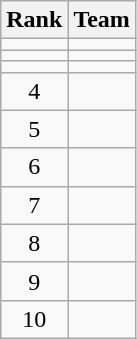<table class="wikitable">
<tr>
<th>Rank</th>
<th>Team</th>
</tr>
<tr>
<td align=center></td>
<td></td>
</tr>
<tr>
<td align=center></td>
<td></td>
</tr>
<tr>
<td align=center></td>
<td></td>
</tr>
<tr>
<td align=center>4</td>
<td></td>
</tr>
<tr>
<td align=center>5</td>
<td></td>
</tr>
<tr>
<td align=center>6</td>
<td></td>
</tr>
<tr>
<td align=center>7</td>
<td></td>
</tr>
<tr>
<td align=center>8</td>
<td></td>
</tr>
<tr>
<td align=center>9</td>
<td></td>
</tr>
<tr>
<td align=center>10</td>
<td></td>
</tr>
</table>
